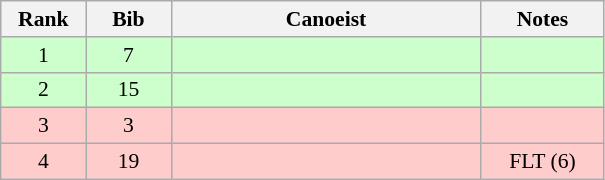<table class="wikitable" style="font-size:90%; text-align:center">
<tr>
<th width="50">Rank</th>
<th width="50">Bib</th>
<th width="200">Canoeist</th>
<th width="75">Notes</th>
</tr>
<tr bgcolor="#CCFFCC">
<td>1</td>
<td>7</td>
<td align="left"></td>
<td></td>
</tr>
<tr bgcolor="#CCFFCC">
<td>2</td>
<td>15</td>
<td align="left"></td>
<td></td>
</tr>
<tr bgcolor="#FFCCCC">
<td>3</td>
<td>3</td>
<td align="left"></td>
<td></td>
</tr>
<tr bgcolor="#FFCCCC">
<td>4</td>
<td>19</td>
<td align="left"></td>
<td>FLT (6)</td>
</tr>
</table>
